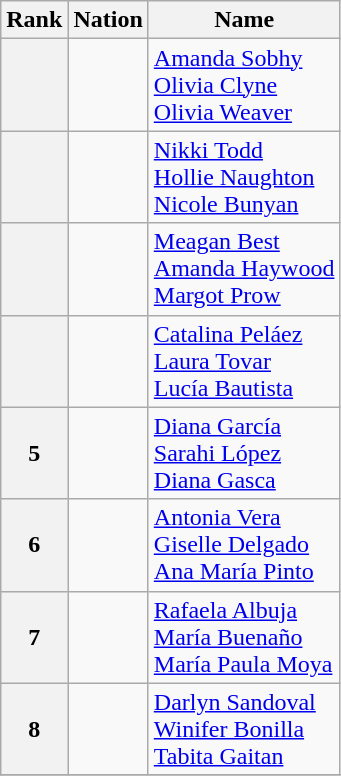<table class="wikitable sortable" style="text-align:center">
<tr>
<th>Rank</th>
<th>Nation</th>
<th>Name</th>
</tr>
<tr>
<th></th>
<td align=left></td>
<td align=left><a href='#'>Amanda Sobhy</a><br><a href='#'>Olivia Clyne</a><br><a href='#'>Olivia Weaver</a></td>
</tr>
<tr>
<th></th>
<td align=left></td>
<td align=left><a href='#'>Nikki Todd</a><br><a href='#'>Hollie Naughton</a><br><a href='#'>Nicole Bunyan</a></td>
</tr>
<tr>
<th></th>
<td align=left></td>
<td align=left><a href='#'>Meagan Best</a><br><a href='#'>Amanda Haywood</a><br><a href='#'>Margot Prow</a></td>
</tr>
<tr>
<th></th>
<td align=left></td>
<td align=left><a href='#'>Catalina Peláez</a><br><a href='#'>Laura Tovar</a><br><a href='#'>Lucía Bautista</a></td>
</tr>
<tr>
<th>5</th>
<td align=left></td>
<td align=left><a href='#'>Diana García</a><br><a href='#'>Sarahi López</a><br><a href='#'>Diana Gasca</a></td>
</tr>
<tr>
<th>6</th>
<td align=left></td>
<td align=left><a href='#'>Antonia Vera</a><br><a href='#'>Giselle Delgado</a><br><a href='#'>Ana María Pinto</a></td>
</tr>
<tr>
<th>7</th>
<td align=left></td>
<td align=left><a href='#'>Rafaela Albuja</a><br><a href='#'>María Buenaño</a><br><a href='#'>María Paula Moya</a></td>
</tr>
<tr>
<th>8</th>
<td align=left></td>
<td align=left><a href='#'>Darlyn Sandoval</a><br><a href='#'>Winifer Bonilla</a><br><a href='#'>Tabita Gaitan</a></td>
</tr>
<tr>
</tr>
</table>
